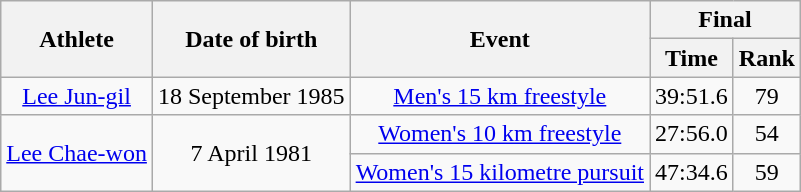<table class="wikitable" style="text-align:center">
<tr>
<th rowspan="2">Athlete</th>
<th rowspan="2">Date of birth</th>
<th rowspan="2">Event</th>
<th colspan="2">Final</th>
</tr>
<tr>
<th>Time</th>
<th>Rank</th>
</tr>
<tr>
<td><a href='#'>Lee Jun-gil</a></td>
<td>18 September 1985</td>
<td><a href='#'>Men's 15 km freestyle</a></td>
<td>39:51.6</td>
<td>79</td>
</tr>
<tr>
<td rowspan=2><a href='#'>Lee Chae-won</a></td>
<td rowspan=2>7 April 1981</td>
<td><a href='#'>Women's 10 km freestyle</a></td>
<td>27:56.0</td>
<td>54</td>
</tr>
<tr>
<td><a href='#'>Women's 15 kilometre pursuit</a></td>
<td>47:34.6</td>
<td>59</td>
</tr>
</table>
